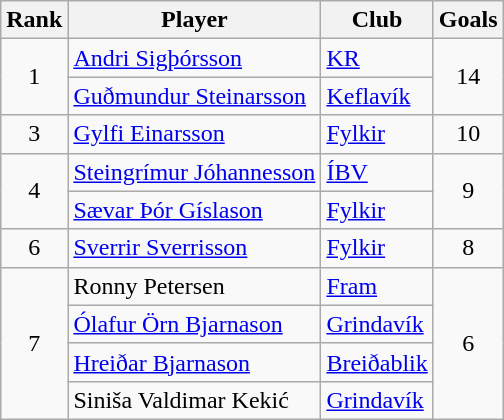<table class="wikitable" style="text-align:center;">
<tr>
<th>Rank</th>
<th>Player</th>
<th>Club</th>
<th>Goals</th>
</tr>
<tr>
<td rowspan=2>1</td>
<td align="left"> <a href='#'>Andri Sigþórsson</a></td>
<td align="left"><a href='#'>KR</a></td>
<td rowspan=2>14</td>
</tr>
<tr>
<td align="left"> <a href='#'>Guðmundur Steinarsson</a></td>
<td align="left"><a href='#'>Keflavík</a></td>
</tr>
<tr>
<td>3</td>
<td align="left"> <a href='#'>Gylfi Einarsson</a></td>
<td align="left"><a href='#'>Fylkir</a></td>
<td>10</td>
</tr>
<tr>
<td rowspan=2>4</td>
<td align="left"> <a href='#'>Steingrímur Jóhannesson</a></td>
<td align="left"><a href='#'>ÍBV</a></td>
<td rowspan=2>9</td>
</tr>
<tr>
<td align="left"> <a href='#'>Sævar Þór Gíslason</a></td>
<td align="left"><a href='#'>Fylkir</a></td>
</tr>
<tr>
<td>6</td>
<td align="left"> <a href='#'>Sverrir Sverrisson</a></td>
<td align="left"><a href='#'>Fylkir</a></td>
<td>8</td>
</tr>
<tr>
<td rowspan=4>7</td>
<td align="left"> Ronny Petersen</td>
<td align="left"><a href='#'>Fram</a></td>
<td rowspan=4>6</td>
</tr>
<tr>
<td align="left"> <a href='#'>Ólafur Örn Bjarnason</a></td>
<td align="left"><a href='#'>Grindavík</a></td>
</tr>
<tr>
<td align="left"> <a href='#'>Hreiðar Bjarnason</a></td>
<td align="left"><a href='#'>Breiðablik</a></td>
</tr>
<tr>
<td align="left"> Siniša Valdimar Kekić</td>
<td align="left"><a href='#'>Grindavík</a></td>
</tr>
</table>
